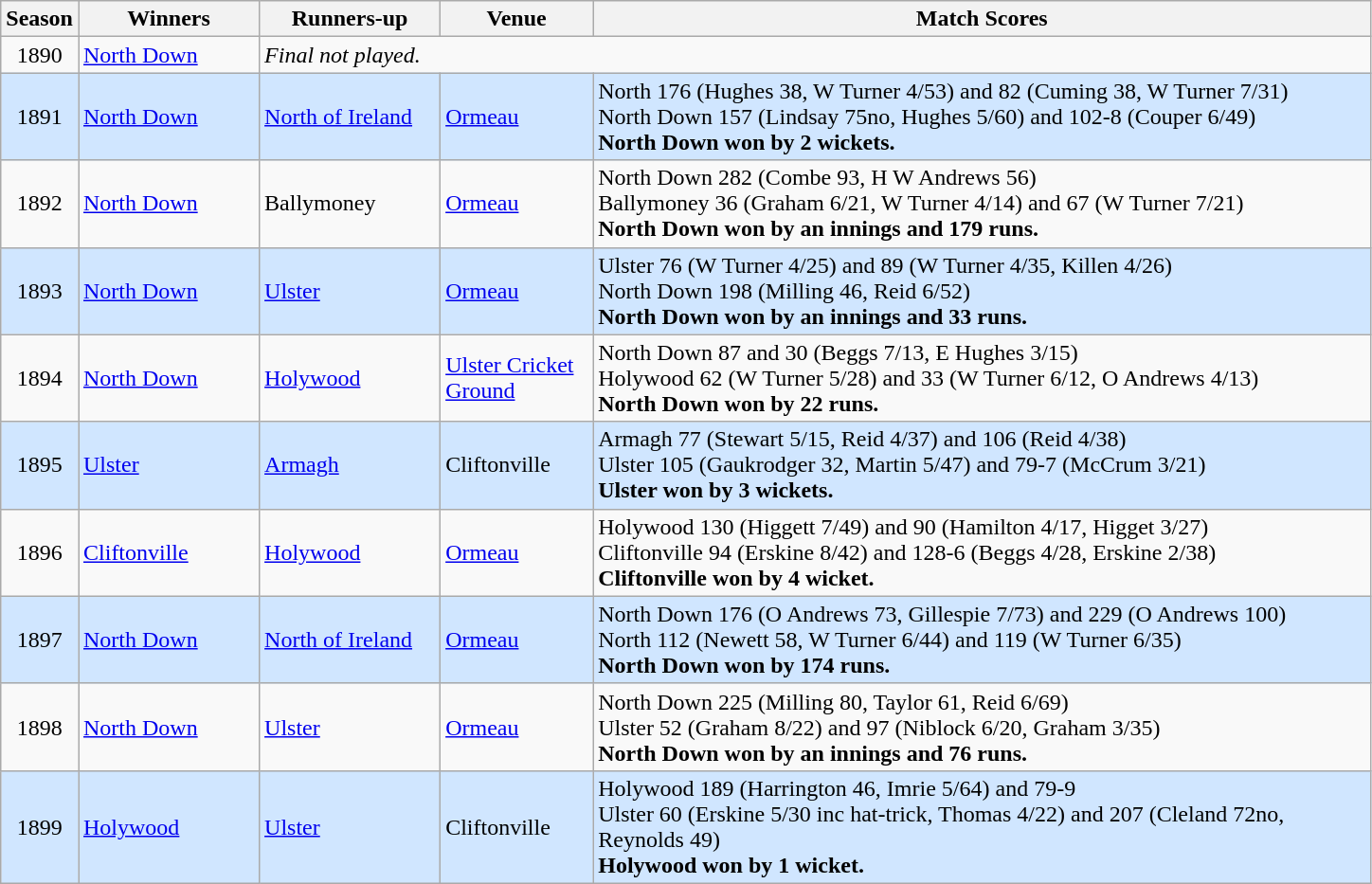<table class="wikitable">
<tr>
<th>Season</th>
<th width="120">Winners</th>
<th width="120">Runners-up</th>
<th width="100">Venue</th>
<th width="540">Match Scores</th>
</tr>
<tr>
<td align="center">1890</td>
<td><a href='#'>North Down</a></td>
<td colspan=3><em>Final not played.</em></td>
</tr>
<tr style="background: #D0E6FF;">
<td align="center">1891</td>
<td><a href='#'>North Down</a></td>
<td><a href='#'>North of Ireland</a></td>
<td><a href='#'>Ormeau</a></td>
<td>North 176 (Hughes 38, W Turner 4/53) and 82 (Cuming 38, W Turner 7/31)<br>North Down 157 (Lindsay 75no, Hughes 5/60) and 102-8 (Couper 6/49)<br><strong>North Down won by 2 wickets.</strong></td>
</tr>
<tr>
<td align="center">1892</td>
<td><a href='#'>North Down</a></td>
<td>Ballymoney</td>
<td><a href='#'>Ormeau</a></td>
<td>North Down 282 (Combe 93, H W Andrews 56)<br>Ballymoney 36 (Graham 6/21, W Turner 4/14) and 67 (W Turner 7/21)<br><strong>North Down won by an innings and 179 runs.</strong></td>
</tr>
<tr style="background: #D0E6FF;">
<td align="center">1893</td>
<td><a href='#'>North Down</a></td>
<td><a href='#'>Ulster</a></td>
<td><a href='#'>Ormeau</a></td>
<td>Ulster 76 (W Turner 4/25) and 89 (W Turner 4/35, Killen 4/26)<br>North Down 198 (Milling 46, Reid 6/52)<br><strong>North Down won by an innings and 33 runs.</strong></td>
</tr>
<tr>
<td align="center">1894</td>
<td><a href='#'>North Down</a></td>
<td><a href='#'>Holywood</a></td>
<td><a href='#'>Ulster Cricket Ground</a></td>
<td>North Down 87 and 30 (Beggs 7/13, E Hughes 3/15)<br>Holywood 62 (W Turner 5/28) and 33 (W Turner 6/12, O Andrews 4/13)<br><strong>North Down won by 22 runs.</strong></td>
</tr>
<tr style="background: #D0E6FF;">
<td align="center">1895</td>
<td><a href='#'>Ulster</a></td>
<td><a href='#'>Armagh</a></td>
<td>Cliftonville</td>
<td>Armagh 77 (Stewart 5/15, Reid 4/37) and 106 (Reid 4/38)<br>Ulster 105 (Gaukrodger 32, Martin 5/47) and 79-7 (McCrum 3/21)<br><strong>Ulster won by 3 wickets.</strong></td>
</tr>
<tr>
<td align="center">1896</td>
<td><a href='#'>Cliftonville</a></td>
<td><a href='#'>Holywood</a></td>
<td><a href='#'>Ormeau</a></td>
<td>Holywood 130 (Higgett 7/49) and 90 (Hamilton 4/17, Higget 3/27)<br>Cliftonville 94 (Erskine 8/42) and 128-6 (Beggs 4/28, Erskine 2/38)<br><strong>Cliftonville won by 4 wicket.</strong></td>
</tr>
<tr style="background: #D0E6FF;">
<td align="center">1897</td>
<td><a href='#'>North Down</a></td>
<td><a href='#'>North of Ireland</a></td>
<td><a href='#'>Ormeau</a></td>
<td>North Down 176 (O Andrews 73, Gillespie 7/73) and 229 (O Andrews 100)<br>North 112 (Newett 58, W Turner 6/44) and 119 (W Turner 6/35)<br><strong>North Down won by 174 runs.</strong></td>
</tr>
<tr>
<td align="center">1898</td>
<td><a href='#'>North Down</a></td>
<td><a href='#'>Ulster</a></td>
<td><a href='#'>Ormeau</a></td>
<td>North Down 225 (Milling 80, Taylor 61, Reid 6/69)<br>Ulster 52 (Graham 8/22) and 97 (Niblock 6/20, Graham 3/35)<br><strong>North Down won by an innings and 76 runs.</strong></td>
</tr>
<tr style="background: #D0E6FF;">
<td align="center">1899</td>
<td><a href='#'>Holywood</a></td>
<td><a href='#'>Ulster</a></td>
<td>Cliftonville</td>
<td>Holywood 189 (Harrington 46, Imrie 5/64) and 79-9<br>Ulster 60 (Erskine 5/30 inc hat-trick, Thomas 4/22) and 207 (Cleland 72no, Reynolds 49)<br><strong>Holywood won by 1 wicket.</strong></td>
</tr>
</table>
